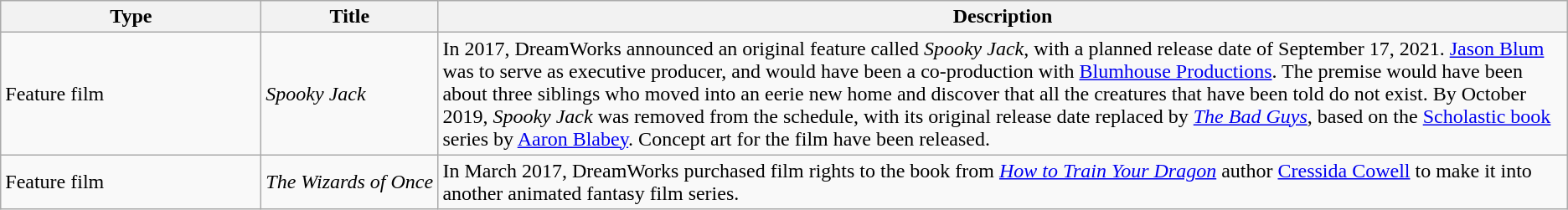<table class="wikitable">
<tr>
<th style="width:150pt;">Type</th>
<th style="width:100pt;">Title</th>
<th>Description</th>
</tr>
<tr>
<td>Feature film</td>
<td><em>Spooky Jack</em></td>
<td>In 2017, DreamWorks announced an original feature called <em>Spooky Jack</em>, with a planned release date of September 17, 2021. <a href='#'>Jason Blum</a> was to serve as executive producer, and would have been a co-production with <a href='#'>Blumhouse Productions</a>. The premise would have been about three siblings who moved into an eerie new home and discover that all the creatures that have been told do not exist. By October 2019, <em>Spooky Jack</em> was removed from the schedule, with its original release date replaced by <em><a href='#'>The Bad Guys</a></em>, based on the <a href='#'>Scholastic book</a> series by <a href='#'>Aaron Blabey</a>. Concept art for the film have been released.</td>
</tr>
<tr>
<td>Feature film</td>
<td><em>The Wizards of Once</em></td>
<td>In March 2017, DreamWorks purchased film rights to the book from <em><a href='#'>How to Train Your Dragon</a></em> author <a href='#'>Cressida Cowell</a> to make it into another animated fantasy film series.</td>
</tr>
</table>
